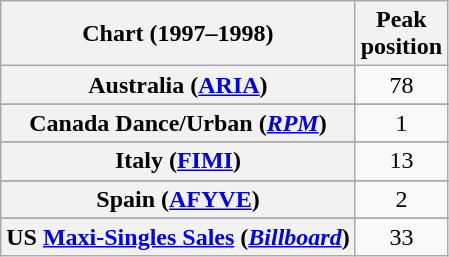<table class="wikitable sortable plainrowheaders">
<tr>
<th scope="col">Chart (1997–1998)</th>
<th scope="col">Peak<br>position</th>
</tr>
<tr>
<th scope="row">Australia (<a href='#'>ARIA</a>)</th>
<td align="center">78</td>
</tr>
<tr>
</tr>
<tr>
</tr>
<tr>
<th scope="row">Canada Dance/Urban (<a href='#'><em>RPM</em></a>)</th>
<td align="center">1</td>
</tr>
<tr>
</tr>
<tr>
</tr>
<tr>
</tr>
<tr>
<th scope="row">Italy (<a href='#'>FIMI</a>)</th>
<td align="center">13</td>
</tr>
<tr>
</tr>
<tr>
</tr>
<tr>
</tr>
<tr>
<th scope="row">Spain (<a href='#'>AFYVE</a>)</th>
<td align="center">2</td>
</tr>
<tr>
</tr>
<tr>
</tr>
<tr>
</tr>
<tr>
<th scope="row">US <a href='#'>Maxi-Singles Sales</a> (<em><a href='#'>Billboard</a></em>)</th>
<td align="center">33</td>
</tr>
</table>
